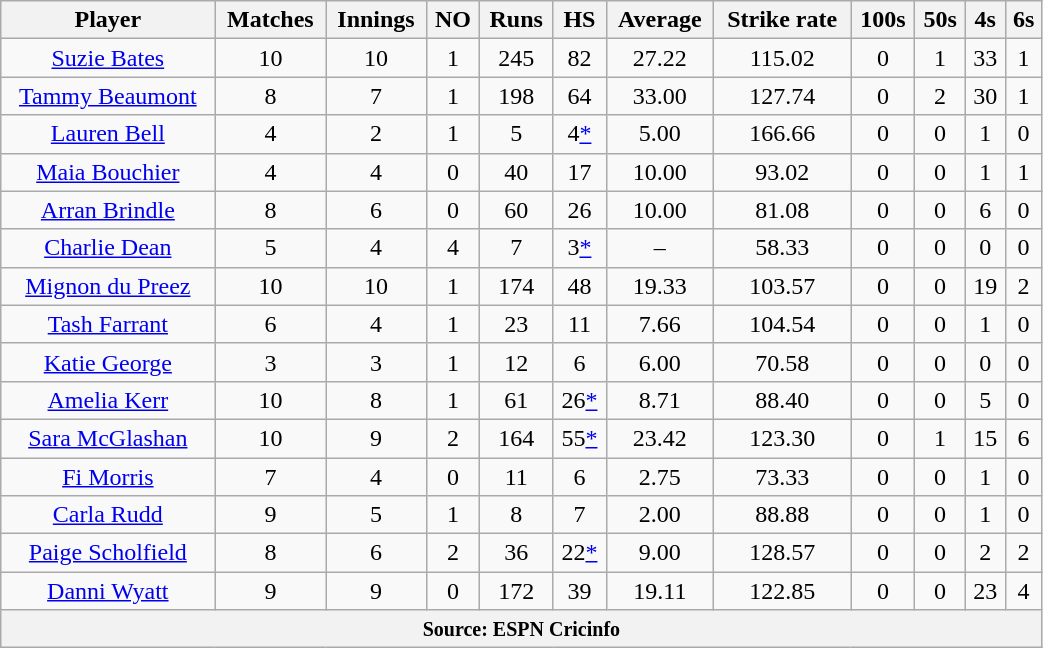<table class="wikitable" style="text-align:center; width:55%;">
<tr>
<th>Player</th>
<th>Matches</th>
<th>Innings</th>
<th>NO</th>
<th>Runs</th>
<th>HS</th>
<th>Average</th>
<th>Strike rate</th>
<th>100s</th>
<th>50s</th>
<th>4s</th>
<th>6s</th>
</tr>
<tr>
<td><a href='#'>Suzie Bates</a></td>
<td>10</td>
<td>10</td>
<td>1</td>
<td>245</td>
<td>82</td>
<td>27.22</td>
<td>115.02</td>
<td>0</td>
<td>1</td>
<td>33</td>
<td>1</td>
</tr>
<tr>
<td><a href='#'>Tammy Beaumont</a></td>
<td>8</td>
<td>7</td>
<td>1</td>
<td>198</td>
<td>64</td>
<td>33.00</td>
<td>127.74</td>
<td>0</td>
<td>2</td>
<td>30</td>
<td>1</td>
</tr>
<tr>
<td><a href='#'>Lauren Bell</a></td>
<td>4</td>
<td>2</td>
<td>1</td>
<td>5</td>
<td>4<a href='#'>*</a></td>
<td>5.00</td>
<td>166.66</td>
<td>0</td>
<td>0</td>
<td>1</td>
<td>0</td>
</tr>
<tr>
<td><a href='#'>Maia Bouchier</a></td>
<td>4</td>
<td>4</td>
<td>0</td>
<td>40</td>
<td>17</td>
<td>10.00</td>
<td>93.02</td>
<td>0</td>
<td>0</td>
<td>1</td>
<td>1</td>
</tr>
<tr>
<td><a href='#'>Arran Brindle</a></td>
<td>8</td>
<td>6</td>
<td>0</td>
<td>60</td>
<td>26</td>
<td>10.00</td>
<td>81.08</td>
<td>0</td>
<td>0</td>
<td>6</td>
<td>0</td>
</tr>
<tr>
<td><a href='#'>Charlie Dean</a></td>
<td>5</td>
<td>4</td>
<td>4</td>
<td>7</td>
<td>3<a href='#'>*</a></td>
<td>–</td>
<td>58.33</td>
<td>0</td>
<td>0</td>
<td>0</td>
<td>0</td>
</tr>
<tr>
<td><a href='#'>Mignon du Preez</a></td>
<td>10</td>
<td>10</td>
<td>1</td>
<td>174</td>
<td>48</td>
<td>19.33</td>
<td>103.57</td>
<td>0</td>
<td>0</td>
<td>19</td>
<td>2</td>
</tr>
<tr>
<td><a href='#'>Tash Farrant</a></td>
<td>6</td>
<td>4</td>
<td>1</td>
<td>23</td>
<td>11</td>
<td>7.66</td>
<td>104.54</td>
<td>0</td>
<td>0</td>
<td>1</td>
<td>0</td>
</tr>
<tr>
<td><a href='#'>Katie George</a></td>
<td>3</td>
<td>3</td>
<td>1</td>
<td>12</td>
<td>6</td>
<td>6.00</td>
<td>70.58</td>
<td>0</td>
<td>0</td>
<td>0</td>
<td>0</td>
</tr>
<tr>
<td><a href='#'>Amelia Kerr</a></td>
<td>10</td>
<td>8</td>
<td>1</td>
<td>61</td>
<td>26<a href='#'>*</a></td>
<td>8.71</td>
<td>88.40</td>
<td>0</td>
<td>0</td>
<td>5</td>
<td>0</td>
</tr>
<tr>
<td><a href='#'>Sara McGlashan</a></td>
<td>10</td>
<td>9</td>
<td>2</td>
<td>164</td>
<td>55<a href='#'>*</a></td>
<td>23.42</td>
<td>123.30</td>
<td>0</td>
<td>1</td>
<td>15</td>
<td>6</td>
</tr>
<tr>
<td><a href='#'>Fi Morris</a></td>
<td>7</td>
<td>4</td>
<td>0</td>
<td>11</td>
<td>6</td>
<td>2.75</td>
<td>73.33</td>
<td>0</td>
<td>0</td>
<td>1</td>
<td>0</td>
</tr>
<tr>
<td><a href='#'>Carla Rudd</a></td>
<td>9</td>
<td>5</td>
<td>1</td>
<td>8</td>
<td>7</td>
<td>2.00</td>
<td>88.88</td>
<td>0</td>
<td>0</td>
<td>1</td>
<td>0</td>
</tr>
<tr>
<td><a href='#'>Paige Scholfield</a></td>
<td>8</td>
<td>6</td>
<td>2</td>
<td>36</td>
<td>22<a href='#'>*</a></td>
<td>9.00</td>
<td>128.57</td>
<td>0</td>
<td>0</td>
<td>2</td>
<td>2</td>
</tr>
<tr>
<td><a href='#'>Danni Wyatt</a></td>
<td>9</td>
<td>9</td>
<td>0</td>
<td>172</td>
<td>39</td>
<td>19.11</td>
<td>122.85</td>
<td>0</td>
<td>0</td>
<td>23</td>
<td>4</td>
</tr>
<tr>
<th colspan="12"><small>Source: ESPN Cricinfo </small></th>
</tr>
</table>
